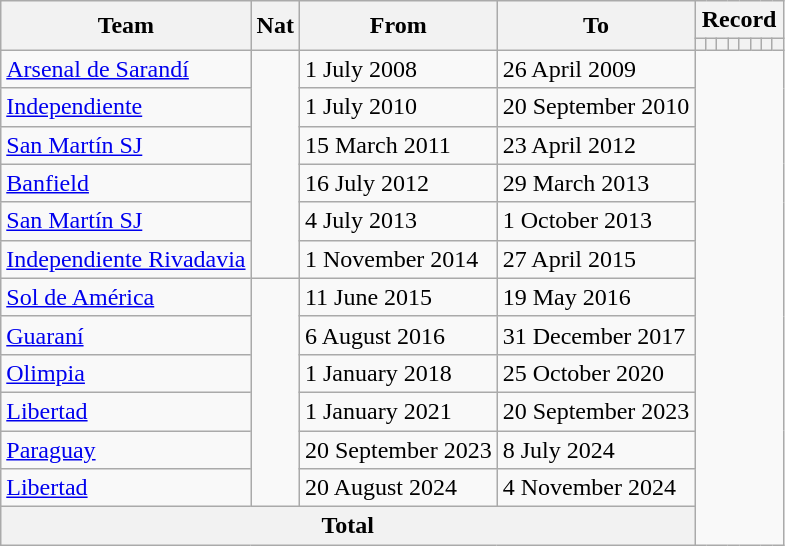<table class="wikitable" style="text-align: center">
<tr>
<th rowspan="2">Team</th>
<th rowspan="2">Nat</th>
<th rowspan="2">From</th>
<th rowspan="2">To</th>
<th colspan="8">Record</th>
</tr>
<tr>
<th></th>
<th></th>
<th></th>
<th></th>
<th></th>
<th></th>
<th></th>
<th></th>
</tr>
<tr>
<td align=left><a href='#'>Arsenal de Sarandí</a></td>
<td rowspan="6"></td>
<td align=left>1 July 2008</td>
<td align=left>26 April 2009<br></td>
</tr>
<tr>
<td align=left><a href='#'>Independiente</a></td>
<td align=left>1 July 2010</td>
<td align=left>20 September 2010<br></td>
</tr>
<tr>
<td align=left><a href='#'>San Martín SJ</a></td>
<td align=left>15 March 2011</td>
<td align=left>23 April 2012<br></td>
</tr>
<tr>
<td align=left><a href='#'>Banfield</a></td>
<td align=left>16 July 2012</td>
<td align=left>29 March 2013<br></td>
</tr>
<tr>
<td align=left><a href='#'>San Martín SJ</a></td>
<td align=left>4 July 2013</td>
<td align=left>1 October 2013<br></td>
</tr>
<tr>
<td align=left><a href='#'>Independiente Rivadavia</a></td>
<td align=left>1 November 2014</td>
<td align=left>27 April 2015<br></td>
</tr>
<tr>
<td align=left><a href='#'>Sol de América</a></td>
<td rowspan="6"></td>
<td align=left>11 June 2015</td>
<td align=left>19 May 2016<br></td>
</tr>
<tr>
<td align=left><a href='#'>Guaraní</a></td>
<td align=left>6 August 2016</td>
<td align=left>31 December 2017<br></td>
</tr>
<tr>
<td align=left><a href='#'>Olimpia</a></td>
<td align=left>1 January 2018</td>
<td align=left>25 October 2020<br></td>
</tr>
<tr>
<td align=left><a href='#'>Libertad</a></td>
<td align=left>1 January 2021</td>
<td align=left>20 September 2023<br></td>
</tr>
<tr>
<td align=left><a href='#'>Paraguay</a></td>
<td align=left>20 September 2023</td>
<td align=left>8 July 2024<br></td>
</tr>
<tr>
<td align=left><a href='#'>Libertad</a></td>
<td align=left>20 August 2024</td>
<td align=left>4 November 2024<br></td>
</tr>
<tr align=center>
<th colspan="4">Total<br></th>
</tr>
</table>
